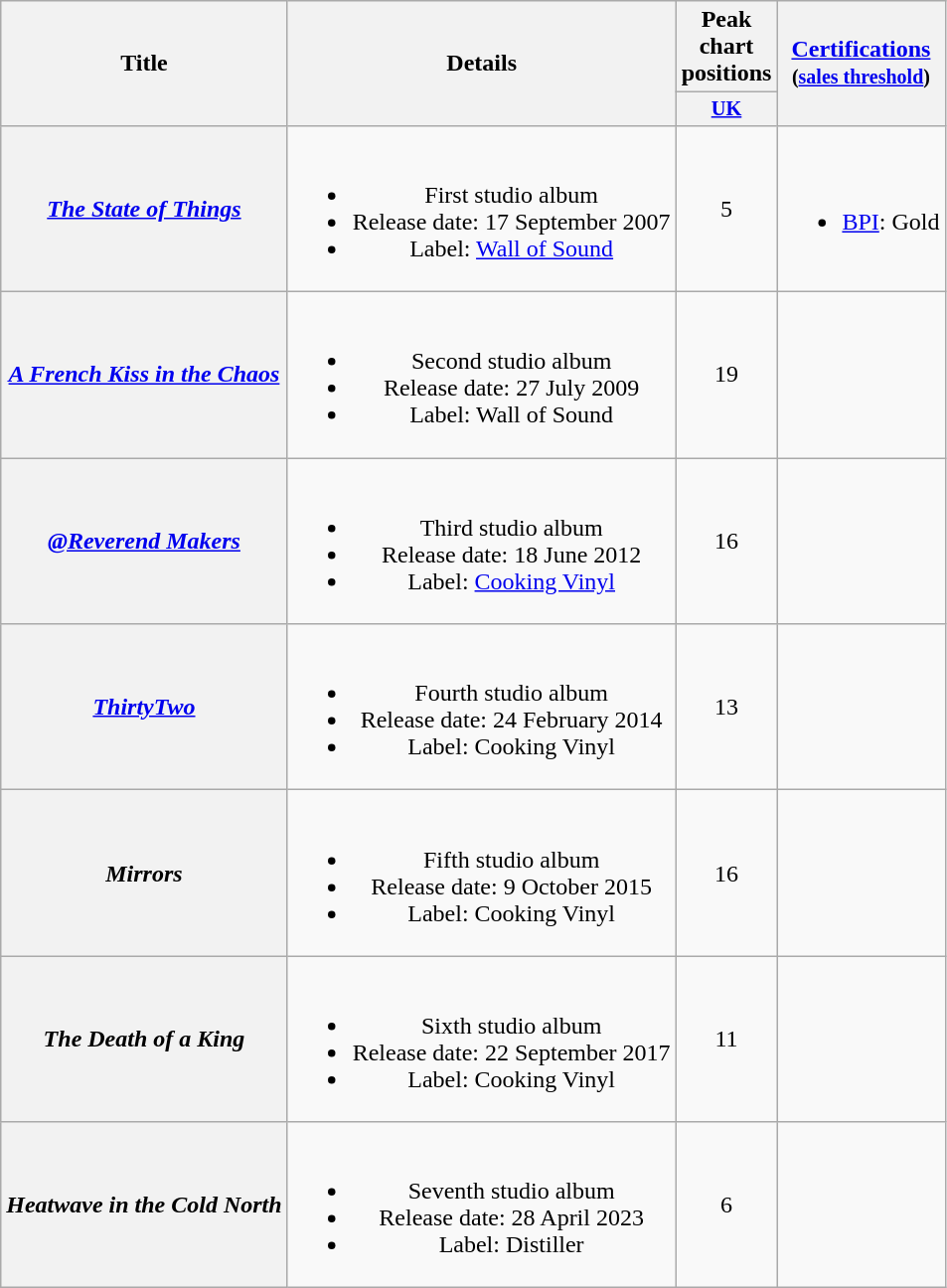<table class="wikitable plainrowheaders" style="text-align:center;">
<tr>
<th scope="col" rowspan="2">Title</th>
<th scope="col" rowspan="2">Details</th>
<th scope="col" colspan="1">Peak chart positions</th>
<th scope="col" rowspan="2"><a href='#'>Certifications</a><br><small>(<a href='#'>sales threshold</a>)</small></th>
</tr>
<tr>
<th scope="col" style="width:3em;font-size:85%;"><a href='#'>UK</a><br></th>
</tr>
<tr>
<th scope="row"><em><a href='#'>The State of Things</a></em></th>
<td><br><ul><li>First studio album</li><li>Release date: 17 September 2007</li><li>Label: <a href='#'>Wall of Sound</a></li></ul></td>
<td>5</td>
<td><br><ul><li><a href='#'>BPI</a>: Gold</li></ul></td>
</tr>
<tr>
<th scope="row"><em><a href='#'>A French Kiss in the Chaos</a></em></th>
<td><br><ul><li>Second studio album</li><li>Release date: 27 July 2009</li><li>Label: Wall of Sound</li></ul></td>
<td>19</td>
<td></td>
</tr>
<tr>
<th scope="row"><em><a href='#'>@Reverend Makers</a></em></th>
<td><br><ul><li>Third studio album</li><li>Release date: 18 June 2012</li><li>Label: <a href='#'>Cooking Vinyl</a></li></ul></td>
<td>16</td>
<td></td>
</tr>
<tr>
<th scope="row"><em><a href='#'>ThirtyTwo</a></em></th>
<td><br><ul><li>Fourth studio album</li><li>Release date: 24 February 2014</li><li>Label: Cooking Vinyl</li></ul></td>
<td>13</td>
<td></td>
</tr>
<tr>
<th scope="row"><em>Mirrors</em></th>
<td><br><ul><li>Fifth studio album</li><li>Release date: 9 October 2015</li><li>Label: Cooking Vinyl</li></ul></td>
<td>16</td>
<td></td>
</tr>
<tr>
<th scope="row"><em>The Death of a King</em></th>
<td><br><ul><li>Sixth studio album</li><li>Release date: 22 September 2017</li><li>Label: Cooking Vinyl</li></ul></td>
<td>11</td>
<td></td>
</tr>
<tr>
<th scope="row"><em>Heatwave in the Cold North</em></th>
<td><br><ul><li>Seventh studio album</li><li>Release date: 28 April 2023</li><li>Label: Distiller</li></ul></td>
<td>6</td>
<td><br></td>
</tr>
</table>
